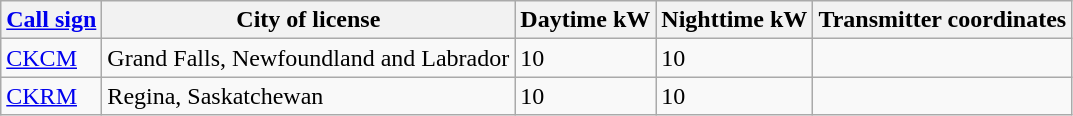<table class="wikitable sortable">
<tr>
<th><a href='#'>Call sign</a></th>
<th>City of license</th>
<th>Daytime kW</th>
<th>Nighttime kW</th>
<th>Transmitter coordinates</th>
</tr>
<tr>
<td><a href='#'>CKCM</a></td>
<td>Grand Falls, Newfoundland and Labrador</td>
<td>10</td>
<td>10</td>
<td></td>
</tr>
<tr>
<td><a href='#'>CKRM</a></td>
<td>Regina, Saskatchewan</td>
<td>10</td>
<td>10</td>
<td></td>
</tr>
</table>
